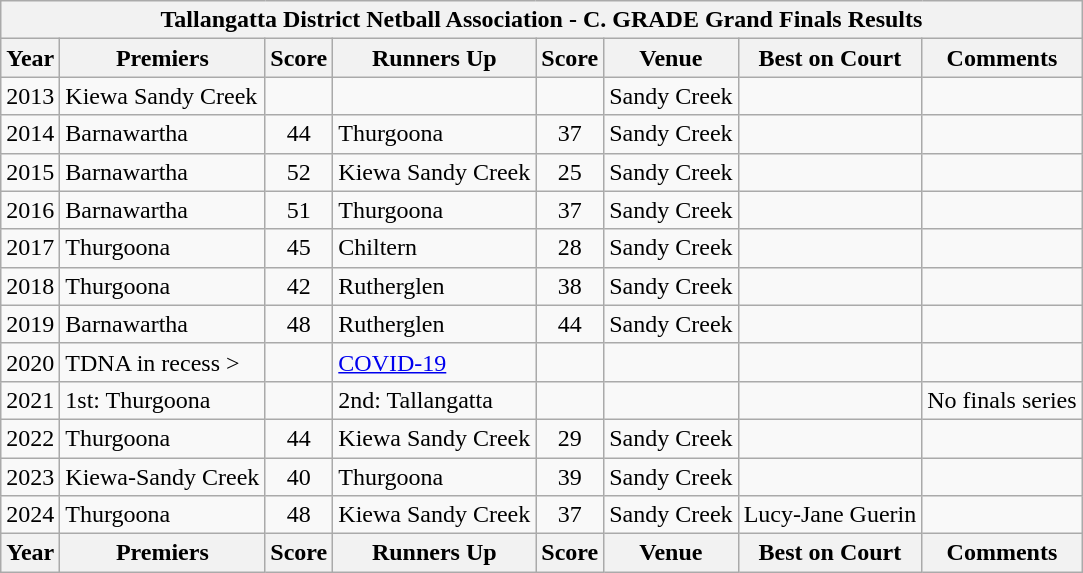<table class="wikitable collapsible collapsed">
<tr>
<th colspan="8" align="center">Tallangatta District Netball Association - <strong>C. GRADE</strong> Grand Finals Results</th>
</tr>
<tr>
<th>Year</th>
<th><span><strong>Premiers</strong></span></th>
<th>Score</th>
<th>Runners Up</th>
<th>Score</th>
<th>Venue</th>
<th>Best on Court</th>
<th>Comments</th>
</tr>
<tr>
<td>2013</td>
<td>Kiewa Sandy Creek</td>
<td align=center></td>
<td></td>
<td align=center></td>
<td>Sandy Creek</td>
<td></td>
<td></td>
</tr>
<tr>
<td>2014</td>
<td>Barnawartha</td>
<td align=center>44</td>
<td>Thurgoona</td>
<td align=center>37</td>
<td>Sandy Creek</td>
<td></td>
<td></td>
</tr>
<tr>
<td>2015</td>
<td>Barnawartha</td>
<td align=center>52</td>
<td>Kiewa Sandy Creek</td>
<td align=center>25</td>
<td>Sandy Creek</td>
<td></td>
<td></td>
</tr>
<tr>
<td>2016</td>
<td>Barnawartha</td>
<td align=center>51</td>
<td>Thurgoona</td>
<td align=center>37</td>
<td>Sandy Creek</td>
<td></td>
<td></td>
</tr>
<tr>
<td>2017</td>
<td>Thurgoona</td>
<td align=center>45</td>
<td>Chiltern</td>
<td align=center>28</td>
<td>Sandy Creek</td>
<td></td>
<td></td>
</tr>
<tr>
<td>2018</td>
<td>Thurgoona</td>
<td align=center>42</td>
<td>Rutherglen</td>
<td align=center>38</td>
<td>Sandy Creek</td>
<td></td>
<td></td>
</tr>
<tr>
<td>2019</td>
<td>Barnawartha</td>
<td align=center>48</td>
<td>Rutherglen</td>
<td align=center>44</td>
<td>Sandy Creek</td>
<td></td>
<td></td>
</tr>
<tr>
<td>2020</td>
<td>TDNA in recess ></td>
<td align=center></td>
<td><a href='#'>COVID-19</a></td>
<td align=center></td>
<td></td>
<td></td>
<td></td>
</tr>
<tr>
<td>2021</td>
<td>1st: Thurgoona</td>
<td align=center></td>
<td>2nd: Tallangatta</td>
<td align=center></td>
<td></td>
<td></td>
<td>No finals series</td>
</tr>
<tr>
<td>2022</td>
<td>Thurgoona</td>
<td align=center>44</td>
<td>Kiewa Sandy Creek</td>
<td align=center>29</td>
<td>Sandy Creek</td>
<td></td>
<td></td>
</tr>
<tr>
<td>2023</td>
<td>Kiewa-Sandy Creek</td>
<td align=center>40</td>
<td>Thurgoona</td>
<td align=center>39</td>
<td>Sandy Creek</td>
<td></td>
<td></td>
</tr>
<tr>
<td>2024</td>
<td>Thurgoona</td>
<td align=center>48</td>
<td>Kiewa Sandy Creek</td>
<td align=center>37</td>
<td>Sandy Creek</td>
<td>Lucy-Jane Guerin</td>
<td></td>
</tr>
<tr>
<th>Year</th>
<th><span><strong>Premiers</strong></span></th>
<th>Score</th>
<th>Runners Up</th>
<th>Score</th>
<th>Venue</th>
<th>Best on Court</th>
<th>Comments</th>
</tr>
</table>
